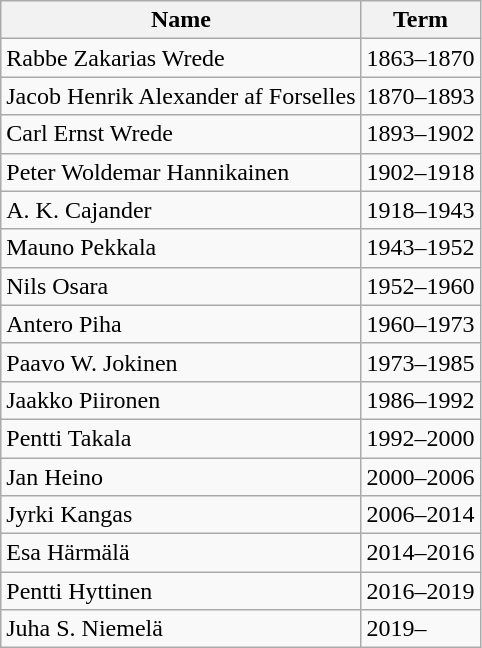<table class="wikitable">
<tr>
<th>Name</th>
<th>Term</th>
</tr>
<tr>
<td>Rabbe Zakarias Wrede</td>
<td>1863–1870</td>
</tr>
<tr>
<td>Jacob Henrik Alexander af Forselles</td>
<td>1870–1893</td>
</tr>
<tr>
<td>Carl Ernst Wrede</td>
<td>1893–1902</td>
</tr>
<tr>
<td>Peter Woldemar Hannikainen</td>
<td>1902–1918</td>
</tr>
<tr>
<td>A. K. Cajander</td>
<td>1918–1943</td>
</tr>
<tr>
<td>Mauno Pekkala</td>
<td>1943–1952</td>
</tr>
<tr>
<td>Nils Osara</td>
<td>1952–1960</td>
</tr>
<tr>
<td>Antero Piha</td>
<td>1960–1973</td>
</tr>
<tr>
<td>Paavo W. Jokinen</td>
<td>1973–1985</td>
</tr>
<tr>
<td>Jaakko Piironen</td>
<td>1986–1992</td>
</tr>
<tr>
<td>Pentti Takala</td>
<td>1992–2000</td>
</tr>
<tr>
<td>Jan Heino</td>
<td>2000–2006</td>
</tr>
<tr>
<td>Jyrki Kangas</td>
<td>2006–2014</td>
</tr>
<tr>
<td>Esa Härmälä</td>
<td>2014–2016</td>
</tr>
<tr>
<td>Pentti Hyttinen</td>
<td>2016–2019</td>
</tr>
<tr>
<td>Juha S. Niemelä</td>
<td>2019–</td>
</tr>
</table>
